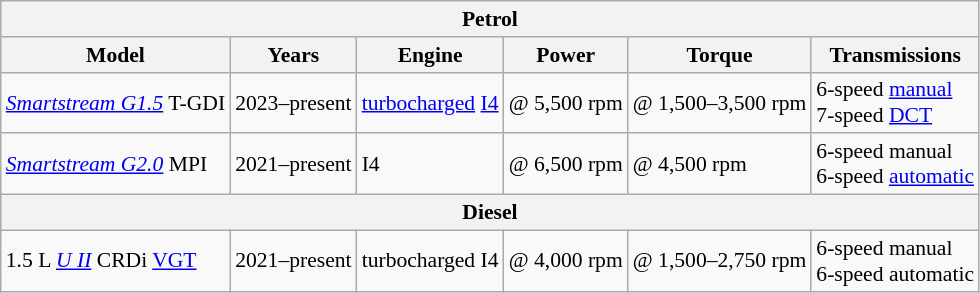<table class="wikitable" style="text-align:left; font-size:90%;">
<tr>
<th colspan="6" style="text-align:center">Petrol</th>
</tr>
<tr>
<th>Model</th>
<th>Years</th>
<th>Engine</th>
<th>Power</th>
<th>Torque</th>
<th>Transmissions</th>
</tr>
<tr>
<td><em><a href='#'>Smartstream G1.5</a></em> T-GDI</td>
<td>2023–present</td>
<td> <a href='#'>turbocharged</a> <a href='#'>I4</a></td>
<td> @ 5,500 rpm</td>
<td> @ 1,500–3,500 rpm</td>
<td>6-speed <a href='#'>manual</a><br>7-speed <a href='#'>DCT</a></td>
</tr>
<tr>
<td><em><a href='#'>Smartstream G2.0</a></em> MPI</td>
<td>2021–present</td>
<td> I4</td>
<td> @ 6,500 rpm</td>
<td> @ 4,500 rpm</td>
<td>6-speed manual<br>6-speed <a href='#'>automatic</a></td>
</tr>
<tr>
<th colspan="6" style="text-align:center">Diesel</th>
</tr>
<tr>
<td>1.5 L <em><a href='#'>U II</a></em> CRDi <a href='#'>VGT</a></td>
<td>2021–present</td>
<td> turbocharged I4</td>
<td> @ 4,000 rpm</td>
<td> @ 1,500–2,750 rpm</td>
<td>6-speed manual<br>6-speed automatic</td>
</tr>
</table>
